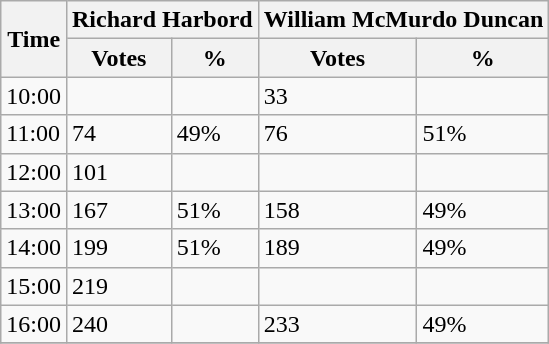<table class="wikitable">
<tr>
<th rowspan="2">Time</th>
<th colspan="2">Richard Harbord</th>
<th colspan="2">William McMurdo Duncan</th>
</tr>
<tr>
<th>Votes</th>
<th>%</th>
<th>Votes</th>
<th>%</th>
</tr>
<tr>
<td>10:00</td>
<td></td>
<td></td>
<td>33</td>
<td></td>
</tr>
<tr>
<td>11:00</td>
<td>74</td>
<td>49%</td>
<td>76</td>
<td>51%</td>
</tr>
<tr>
<td>12:00</td>
<td>101</td>
<td></td>
<td></td>
<td></td>
</tr>
<tr>
<td>13:00</td>
<td>167</td>
<td>51%</td>
<td>158</td>
<td>49%</td>
</tr>
<tr>
<td>14:00</td>
<td>199</td>
<td>51%</td>
<td>189</td>
<td>49%</td>
</tr>
<tr>
<td>15:00</td>
<td>219</td>
<td></td>
<td></td>
<td></td>
</tr>
<tr>
<td>16:00</td>
<td>240</td>
<td></td>
<td>233</td>
<td>49%</td>
</tr>
<tr>
</tr>
</table>
